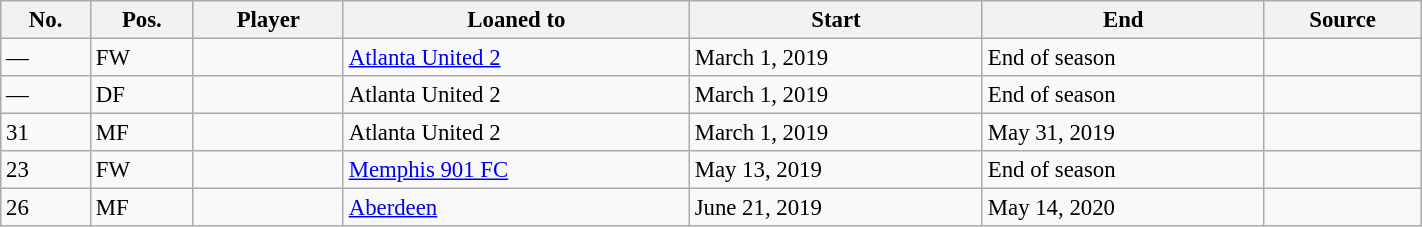<table class="wikitable sortable" style="width:75%; text-align:center; font-size:95%; text-align:left">
<tr>
<th>No.</th>
<th>Pos.</th>
<th>Player</th>
<th>Loaned to</th>
<th>Start</th>
<th>End</th>
<th>Source</th>
</tr>
<tr>
<td>—</td>
<td>FW</td>
<td></td>
<td> <a href='#'>Atlanta United 2</a></td>
<td>March 1, 2019</td>
<td>End of season</td>
<td align=center></td>
</tr>
<tr>
<td>—</td>
<td>DF</td>
<td></td>
<td> Atlanta United 2</td>
<td>March 1, 2019</td>
<td>End of season</td>
<td align=center></td>
</tr>
<tr>
<td>31</td>
<td>MF</td>
<td></td>
<td> Atlanta United 2</td>
<td>March 1, 2019</td>
<td>May 31, 2019</td>
<td align=center></td>
</tr>
<tr>
<td>23</td>
<td>FW</td>
<td></td>
<td> <a href='#'>Memphis 901 FC</a></td>
<td>May 13, 2019</td>
<td>End of season</td>
<td align=center></td>
</tr>
<tr>
<td>26</td>
<td>MF</td>
<td></td>
<td> <a href='#'>Aberdeen</a></td>
<td>June 21, 2019</td>
<td>May 14, 2020</td>
<td align=center></td>
</tr>
</table>
